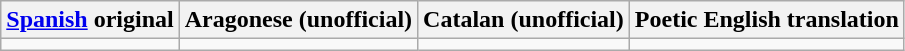<table class="wikitable">
<tr>
<th><a href='#'>Spanish</a> original</th>
<th>Aragonese (unofficial)</th>
<th>Catalan (unofficial)</th>
<th>Poetic English translation</th>
</tr>
<tr style="vertical-align:top; white-space:nowrap;">
<td></td>
<td></td>
<td></td>
<td></td>
</tr>
</table>
